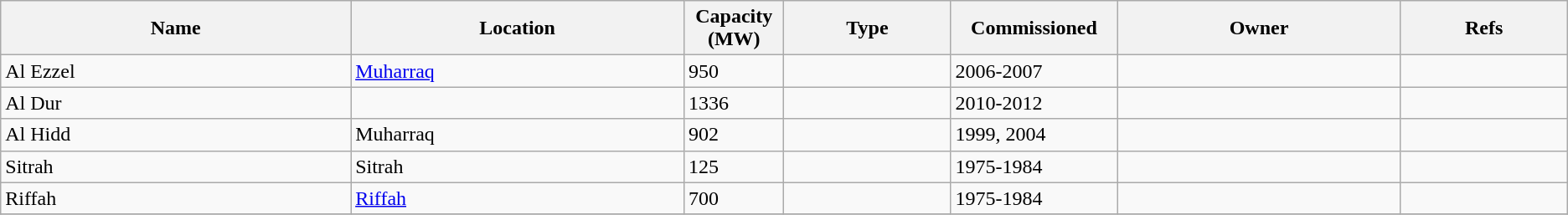<table class="wikitable sortable">
<tr>
<th width="21%">Name</th>
<th width="20%">Location</th>
<th width="6%">Capacity (MW)</th>
<th width="10%">Type</th>
<th width="10%">Commissioned</th>
<th width="17%">Owner</th>
<th width="10%">Refs</th>
</tr>
<tr>
<td>Al Ezzel</td>
<td><a href='#'>Muharraq</a></td>
<td>950</td>
<td></td>
<td>2006-2007</td>
<td></td>
<td></td>
</tr>
<tr>
<td>Al Dur</td>
<td></td>
<td>1336</td>
<td></td>
<td>2010-2012</td>
<td></td>
<td></td>
</tr>
<tr>
<td>Al Hidd</td>
<td>Muharraq</td>
<td>902</td>
<td></td>
<td>1999, 2004</td>
<td></td>
<td></td>
</tr>
<tr>
<td>Sitrah</td>
<td>Sitrah</td>
<td>125</td>
<td></td>
<td>1975-1984</td>
<td></td>
<td></td>
</tr>
<tr>
<td>Riffah</td>
<td><a href='#'>Riffah</a></td>
<td>700</td>
<td></td>
<td>1975-1984</td>
<td></td>
<td></td>
</tr>
<tr>
</tr>
</table>
